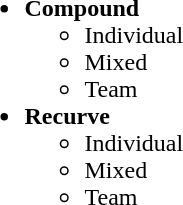<table>
<tr>
<td><br><ul><li><strong>Compound</strong><ul><li>Individual</li><li>Mixed</li><li>Team</li></ul></li><li><strong>Recurve</strong><ul><li>Individual</li><li>Mixed</li><li>Team</li></ul></li></ul></td>
</tr>
</table>
